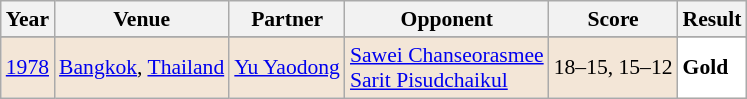<table class="sortable wikitable" style="font-size: 90%;">
<tr>
<th>Year</th>
<th>Venue</th>
<th>Partner</th>
<th>Opponent</th>
<th>Score</th>
<th>Result</th>
</tr>
<tr>
</tr>
<tr style="background:#F3E6D7">
<td align="center"><a href='#'>1978</a></td>
<td align="left"><a href='#'>Bangkok</a>, <a href='#'>Thailand</a></td>
<td align="left"> <a href='#'>Yu Yaodong</a></td>
<td align="left"> <a href='#'>Sawei Chanseorasmee</a> <br>  <a href='#'>Sarit Pisudchaikul</a></td>
<td align="left">18–15, 15–12</td>
<td style="text-align:left; background:white"> <strong>Gold</strong></td>
</tr>
</table>
